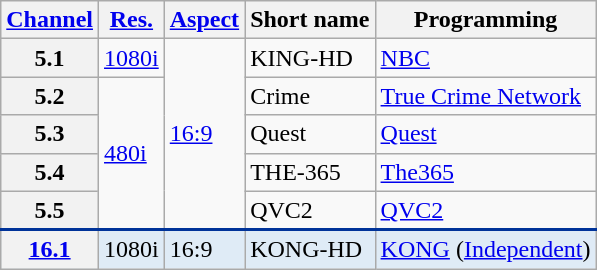<table class="wikitable">
<tr>
<th scope = "col"><a href='#'>Channel</a></th>
<th scope = "col"><a href='#'>Res.</a></th>
<th scope = "col"><a href='#'>Aspect</a></th>
<th scope = "col">Short name</th>
<th scope = "col">Programming</th>
</tr>
<tr>
<th scope = "row">5.1</th>
<td><a href='#'>1080i</a></td>
<td rowspan=5><a href='#'>16:9</a></td>
<td>KING-HD</td>
<td><a href='#'>NBC</a></td>
</tr>
<tr>
<th scope = "row">5.2</th>
<td rowspan=4><a href='#'>480i</a></td>
<td>Crime</td>
<td><a href='#'>True Crime Network</a></td>
</tr>
<tr>
<th scope = "row">5.3</th>
<td>Quest</td>
<td><a href='#'>Quest</a></td>
</tr>
<tr>
<th scope = "row">5.4</th>
<td>THE-365</td>
<td><a href='#'>The365</a></td>
</tr>
<tr>
<th scope = "row">5.5</th>
<td>QVC2</td>
<td><a href='#'>QVC2</a></td>
</tr>
<tr style="background-color:#DFEBF6; border-top: 2px solid #003399;">
<th scope = "row"><a href='#'>16.1</a></th>
<td>1080i</td>
<td>16:9</td>
<td>KONG-HD</td>
<td><a href='#'>KONG</a> (<a href='#'>Independent</a>)</td>
</tr>
</table>
